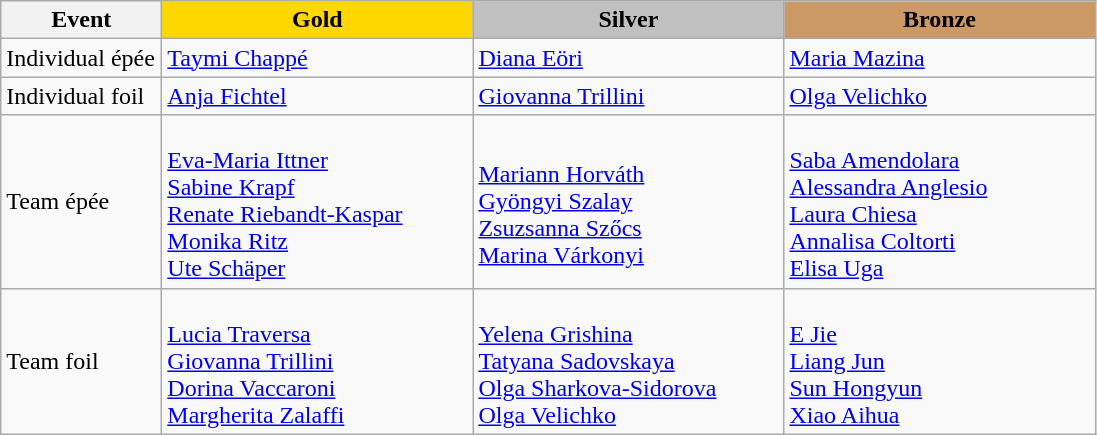<table class="wikitable">
<tr>
<th width="100">Event</th>
<th style="background-color:gold;" width="200"> Gold</th>
<th style="background-color:silver;" width="200"> Silver</th>
<th style="background-color:#CC9966;" width="200"> Bronze</th>
</tr>
<tr>
<td>Individual épée</td>
<td> <a href='#'>Taymi Chappé</a></td>
<td> <a href='#'>Diana Eöri</a></td>
<td> <a href='#'>Maria Mazina</a></td>
</tr>
<tr>
<td>Individual foil</td>
<td> <a href='#'>Anja Fichtel</a></td>
<td> <a href='#'>Giovanna Trillini</a></td>
<td> <a href='#'>Olga Velichko</a></td>
</tr>
<tr>
<td>Team épée</td>
<td> <br><a href='#'>Eva-Maria Ittner</a> <br><a href='#'>Sabine Krapf</a> <br><a href='#'>Renate Riebandt-Kaspar</a><br><a href='#'>Monika Ritz</a><br><a href='#'>Ute Schäper</a></td>
<td> <br><a href='#'>Mariann Horváth</a> <br><a href='#'>Gyöngyi Szalay</a> <br><a href='#'>Zsuzsanna Szőcs</a><br><a href='#'>Marina Várkonyi</a></td>
<td> <br><a href='#'>Saba Amendolara</a> <br><a href='#'>Alessandra Anglesio</a> <br><a href='#'>Laura Chiesa</a><br><a href='#'>Annalisa Coltorti</a><br><a href='#'>Elisa Uga</a></td>
</tr>
<tr>
<td>Team foil</td>
<td> <br><a href='#'>Lucia Traversa</a> <br><a href='#'>Giovanna Trillini</a> <br><a href='#'>Dorina Vaccaroni</a> <br><a href='#'>Margherita Zalaffi</a></td>
<td> <br><a href='#'>Yelena Grishina</a> <br><a href='#'>Tatyana Sadovskaya</a> <br><a href='#'>Olga Sharkova-Sidorova</a> <br><a href='#'>Olga Velichko</a></td>
<td> <br><a href='#'>E Jie</a> <br><a href='#'>Liang Jun</a> <br><a href='#'>Sun Hongyun</a><br><a href='#'>Xiao Aihua</a></td>
</tr>
</table>
